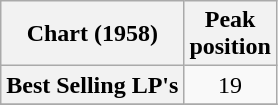<table class="wikitable plainrowheaders" style="text-align:center">
<tr>
<th scope="col">Chart (1958)</th>
<th scope="col">Peak<br>position</th>
</tr>
<tr>
<th scope = "row">Best Selling LP's</th>
<td>19</td>
</tr>
<tr>
</tr>
</table>
